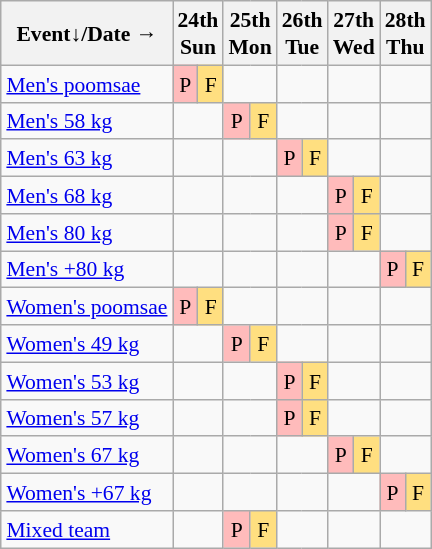<table class="wikitable" style="margin:0.5em auto; font-size:90%; line-height:1.25em; text-align:center;">
<tr>
<th>Event↓/Date →</th>
<th colspan=2>24th<br>Sun</th>
<th colspan=2>25th<br>Mon</th>
<th colspan=2>26th<br>Tue</th>
<th colspan=2>27th<br>Wed</th>
<th colspan=2>28th<br>Thu</th>
</tr>
<tr>
<td align="left"><a href='#'>Men's poomsae</a></td>
<td bgcolor="#FFBBBB">P</td>
<td bgcolor="#FFDF80">F</td>
<td colspan=2></td>
<td colspan=2></td>
<td colspan=2></td>
<td colspan=2></td>
</tr>
<tr>
<td align="left"><a href='#'>Men's 58 kg</a></td>
<td colspan=2></td>
<td bgcolor="#FFBBBB">P</td>
<td bgcolor="#FFDF80">F</td>
<td colspan=2></td>
<td colspan=2></td>
<td colspan=2></td>
</tr>
<tr>
<td align="left"><a href='#'>Men's 63 kg</a></td>
<td colspan=2></td>
<td colspan=2></td>
<td bgcolor="#FFBBBB">P</td>
<td bgcolor="#FFDF80">F</td>
<td colspan=2></td>
<td colspan=2></td>
</tr>
<tr>
<td align="left"><a href='#'>Men's 68 kg</a></td>
<td colspan=2></td>
<td colspan=2></td>
<td colspan=2></td>
<td bgcolor="#FFBBBB">P</td>
<td bgcolor="#FFDF80">F</td>
<td colspan=2></td>
</tr>
<tr>
<td align="left"><a href='#'>Men's 80 kg</a></td>
<td colspan=2></td>
<td colspan=2></td>
<td colspan=2></td>
<td bgcolor="#FFBBBB">P</td>
<td bgcolor="#FFDF80">F</td>
<td colspan=2></td>
</tr>
<tr>
<td align="left"><a href='#'>Men's +80 kg</a></td>
<td colspan=2></td>
<td colspan=2></td>
<td colspan=2></td>
<td colspan=2></td>
<td bgcolor="#FFBBBB">P</td>
<td bgcolor="#FFDF80">F</td>
</tr>
<tr>
<td align="left"><a href='#'>Women's poomsae</a></td>
<td bgcolor="#FFBBBB">P</td>
<td bgcolor="#FFDF80">F</td>
<td colspan=2></td>
<td colspan=2></td>
<td colspan=2></td>
<td colspan=2></td>
</tr>
<tr>
<td align="left"><a href='#'>Women's 49 kg</a></td>
<td colspan=2></td>
<td bgcolor="#FFBBBB">P</td>
<td bgcolor="#FFDF80">F</td>
<td colspan=2></td>
<td colspan=2></td>
<td colspan=2></td>
</tr>
<tr>
<td align="left"><a href='#'>Women's 53 kg</a></td>
<td colspan=2></td>
<td colspan=2></td>
<td bgcolor="#FFBBBB">P</td>
<td bgcolor="#FFDF80">F</td>
<td colspan=2></td>
<td colspan=2></td>
</tr>
<tr>
<td align="left"><a href='#'>Women's 57 kg</a></td>
<td colspan=2></td>
<td colspan=2></td>
<td bgcolor="#FFBBBB">P</td>
<td bgcolor="#FFDF80">F</td>
<td colspan=2></td>
<td colspan=2></td>
</tr>
<tr>
<td align="left"><a href='#'>Women's 67 kg</a></td>
<td colspan=2></td>
<td colspan=2></td>
<td colspan=2></td>
<td bgcolor="#FFBBBB">P</td>
<td bgcolor="#FFDF80">F</td>
<td colspan=2></td>
</tr>
<tr>
<td align="left"><a href='#'>Women's +67 kg</a></td>
<td colspan=2></td>
<td colspan=2></td>
<td colspan=2></td>
<td colspan=2></td>
<td bgcolor="#FFBBBB">P</td>
<td bgcolor="#FFDF80">F</td>
</tr>
<tr>
<td align="left"><a href='#'>Mixed team</a></td>
<td colspan=2></td>
<td bgcolor="#FFBBBB">P</td>
<td bgcolor="#FFDF80">F</td>
<td colspan=2></td>
<td colspan=2></td>
<td colspan=2></td>
</tr>
</table>
